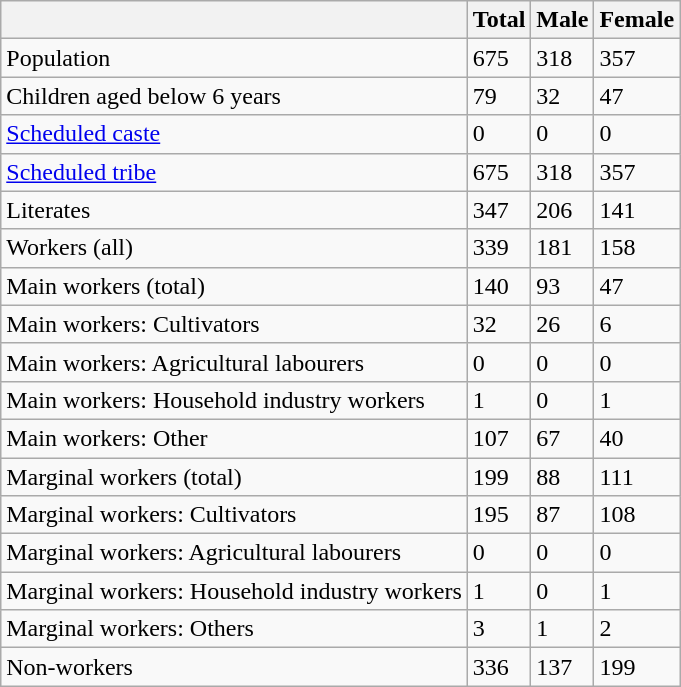<table class="wikitable sortable">
<tr>
<th></th>
<th>Total</th>
<th>Male</th>
<th>Female</th>
</tr>
<tr>
<td>Population</td>
<td>675</td>
<td>318</td>
<td>357</td>
</tr>
<tr>
<td>Children aged below 6 years</td>
<td>79</td>
<td>32</td>
<td>47</td>
</tr>
<tr>
<td><a href='#'>Scheduled caste</a></td>
<td>0</td>
<td>0</td>
<td>0</td>
</tr>
<tr>
<td><a href='#'>Scheduled tribe</a></td>
<td>675</td>
<td>318</td>
<td>357</td>
</tr>
<tr>
<td>Literates</td>
<td>347</td>
<td>206</td>
<td>141</td>
</tr>
<tr>
<td>Workers (all)</td>
<td>339</td>
<td>181</td>
<td>158</td>
</tr>
<tr>
<td>Main workers (total)</td>
<td>140</td>
<td>93</td>
<td>47</td>
</tr>
<tr>
<td>Main workers: Cultivators</td>
<td>32</td>
<td>26</td>
<td>6</td>
</tr>
<tr>
<td>Main workers: Agricultural labourers</td>
<td>0</td>
<td>0</td>
<td>0</td>
</tr>
<tr>
<td>Main workers: Household industry workers</td>
<td>1</td>
<td>0</td>
<td>1</td>
</tr>
<tr>
<td>Main workers: Other</td>
<td>107</td>
<td>67</td>
<td>40</td>
</tr>
<tr>
<td>Marginal workers (total)</td>
<td>199</td>
<td>88</td>
<td>111</td>
</tr>
<tr>
<td>Marginal workers: Cultivators</td>
<td>195</td>
<td>87</td>
<td>108</td>
</tr>
<tr>
<td>Marginal workers: Agricultural labourers</td>
<td>0</td>
<td>0</td>
<td>0</td>
</tr>
<tr>
<td>Marginal workers: Household industry workers</td>
<td>1</td>
<td>0</td>
<td>1</td>
</tr>
<tr>
<td>Marginal workers: Others</td>
<td>3</td>
<td>1</td>
<td>2</td>
</tr>
<tr>
<td>Non-workers</td>
<td>336</td>
<td>137</td>
<td>199</td>
</tr>
</table>
